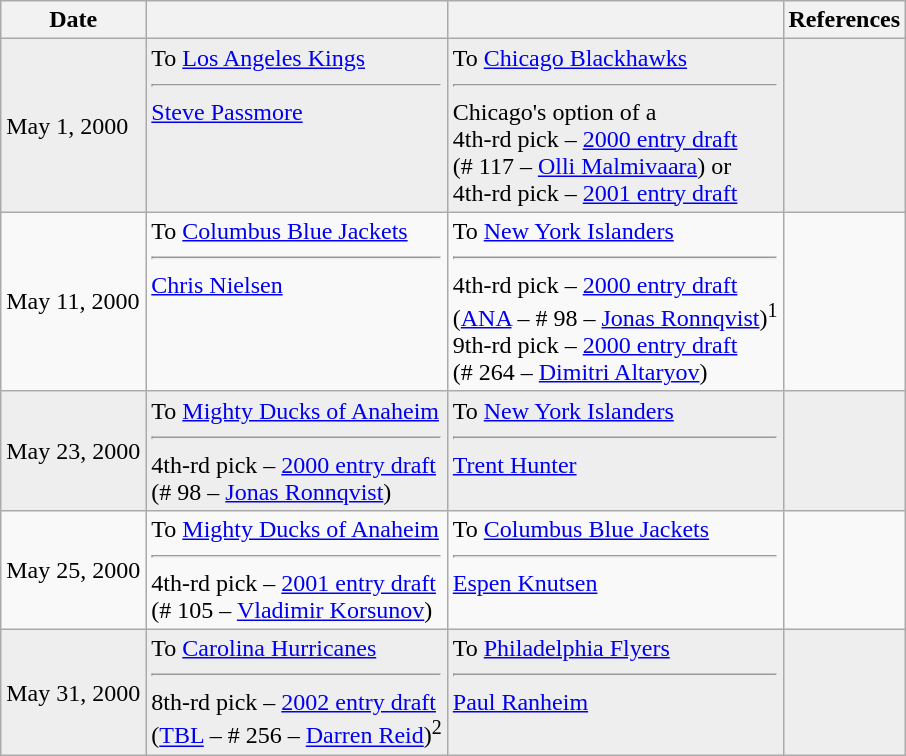<table class="wikitable">
<tr>
<th>Date</th>
<th></th>
<th></th>
<th>References</th>
</tr>
<tr bgcolor="#eeeeee">
<td>May 1, 2000</td>
<td valign="top">To <a href='#'>Los Angeles Kings</a><hr><a href='#'>Steve Passmore</a></td>
<td valign="top">To <a href='#'>Chicago Blackhawks</a><hr>Chicago's option of a<br>4th-rd pick – <a href='#'>2000 entry draft</a><br>(# 117 – <a href='#'>Olli Malmivaara</a>) or <br>4th-rd pick – <a href='#'>2001 entry draft</a></td>
<td></td>
</tr>
<tr>
<td>May 11, 2000</td>
<td valign="top">To <a href='#'>Columbus Blue Jackets</a><hr><a href='#'>Chris Nielsen</a></td>
<td valign="top">To <a href='#'>New York Islanders</a><hr>4th-rd pick – <a href='#'>2000 entry draft</a><br>(<a href='#'>ANA</a> – # 98 – <a href='#'>Jonas Ronnqvist</a>)<sup>1</sup><br>9th-rd pick – <a href='#'>2000 entry draft</a><br>(# 264 – <a href='#'>Dimitri Altaryov</a>)</td>
<td></td>
</tr>
<tr bgcolor="#eeeeee">
<td>May 23, 2000</td>
<td valign="top">To <a href='#'>Mighty Ducks of Anaheim</a><hr>4th-rd pick – <a href='#'>2000 entry draft</a><br>(# 98 – <a href='#'>Jonas Ronnqvist</a>)</td>
<td valign="top">To <a href='#'>New York Islanders</a><hr><a href='#'>Trent Hunter</a></td>
<td></td>
</tr>
<tr>
<td>May 25, 2000</td>
<td valign="top">To <a href='#'>Mighty Ducks of Anaheim</a><hr>4th-rd pick – <a href='#'>2001 entry draft</a><br>(# 105 – <a href='#'>Vladimir Korsunov</a>)</td>
<td valign="top">To <a href='#'>Columbus Blue Jackets</a><hr><a href='#'>Espen Knutsen</a></td>
<td></td>
</tr>
<tr bgcolor="#eeeeee">
<td>May 31, 2000</td>
<td valign="top">To <a href='#'>Carolina Hurricanes</a><hr>8th-rd pick – <a href='#'>2002 entry draft</a><br>(<a href='#'>TBL</a> – # 256 – <a href='#'>Darren Reid</a>)<sup>2</sup></td>
<td valign="top">To <a href='#'>Philadelphia Flyers</a><hr><a href='#'>Paul Ranheim</a></td>
<td></td>
</tr>
</table>
